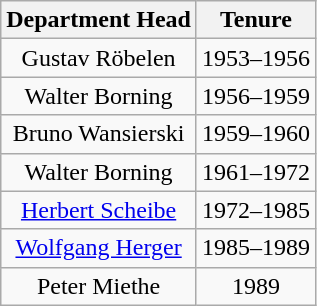<table class="wikitable" style="text-align: center;">
<tr>
<th>Department Head</th>
<th>Tenure</th>
</tr>
<tr>
<td>Gustav Röbelen</td>
<td>1953–1956</td>
</tr>
<tr>
<td>Walter Borning</td>
<td>1956–1959</td>
</tr>
<tr>
<td>Bruno Wansierski</td>
<td>1959–1960</td>
</tr>
<tr>
<td>Walter Borning</td>
<td>1961–1972</td>
</tr>
<tr>
<td><a href='#'>Herbert Scheibe</a></td>
<td>1972–1985</td>
</tr>
<tr>
<td><a href='#'>Wolfgang Herger</a></td>
<td>1985–1989</td>
</tr>
<tr>
<td>Peter Miethe</td>
<td>1989</td>
</tr>
</table>
